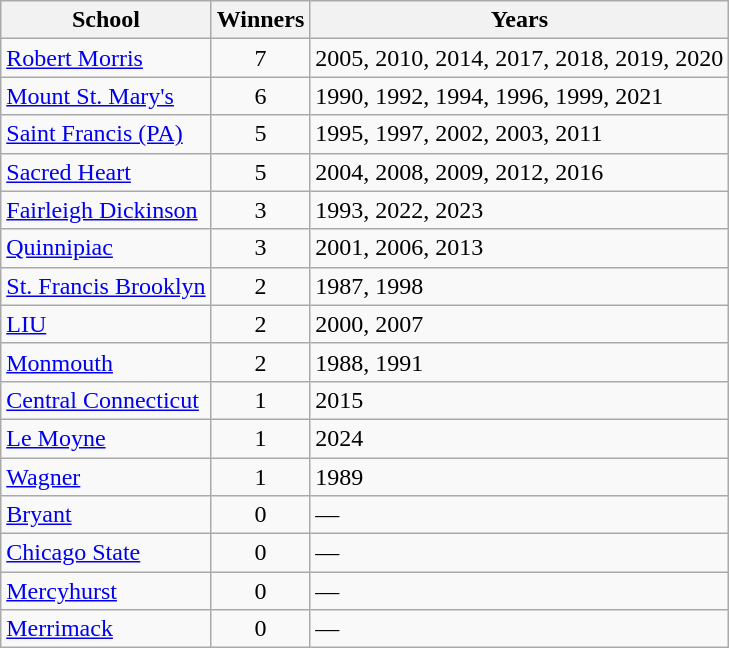<table class="wikitable sortable">
<tr>
<th>School</th>
<th>Winners</th>
<th class=unsortable>Years</th>
</tr>
<tr>
<td align=left><a href='#'>Robert Morris</a></td>
<td align=center>7</td>
<td>2005, 2010, 2014, 2017, 2018, 2019, 2020</td>
</tr>
<tr>
<td align=left><a href='#'>Mount St. Mary's</a></td>
<td align=center>6</td>
<td>1990, 1992, 1994, 1996, 1999, 2021</td>
</tr>
<tr>
<td align=left><a href='#'>Saint Francis (PA)</a></td>
<td align=center>5</td>
<td>1995, 1997, 2002, 2003, 2011</td>
</tr>
<tr>
<td align=left><a href='#'>Sacred Heart</a></td>
<td align=center>5</td>
<td>2004, 2008, 2009, 2012, 2016</td>
</tr>
<tr>
<td align=left><a href='#'>Fairleigh Dickinson</a></td>
<td align=center>3</td>
<td>1993, 2022, 2023</td>
</tr>
<tr>
<td align=left><a href='#'>Quinnipiac</a></td>
<td align=center>3</td>
<td>2001, 2006, 2013</td>
</tr>
<tr>
<td align=left><a href='#'>St. Francis Brooklyn</a></td>
<td align=center>2</td>
<td>1987, 1998</td>
</tr>
<tr>
<td align=left><a href='#'>LIU</a></td>
<td align=center>2</td>
<td>2000, 2007</td>
</tr>
<tr>
<td align=left><a href='#'>Monmouth</a></td>
<td align=center>2</td>
<td>1988, 1991</td>
</tr>
<tr>
<td align=left><a href='#'>Central Connecticut</a></td>
<td align=center>1</td>
<td>2015</td>
</tr>
<tr>
<td align=left><a href='#'>Le Moyne</a></td>
<td align=center>1</td>
<td>2024</td>
</tr>
<tr>
<td align=left><a href='#'>Wagner</a></td>
<td align=center>1</td>
<td>1989</td>
</tr>
<tr>
<td align=left><a href='#'>Bryant</a></td>
<td align=center>0</td>
<td>—</td>
</tr>
<tr>
<td align=left><a href='#'>Chicago State</a></td>
<td align=center>0</td>
<td>—</td>
</tr>
<tr>
<td align=left><a href='#'>Mercyhurst</a></td>
<td align=center>0</td>
<td>—</td>
</tr>
<tr>
<td align=left><a href='#'>Merrimack</a></td>
<td align=center>0</td>
<td>—</td>
</tr>
</table>
